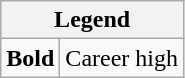<table class="wikitable mw-collapsible mw-collapsed">
<tr>
<th colspan="2">Legend</th>
</tr>
<tr>
<td><strong>Bold</strong></td>
<td>Career high</td>
</tr>
</table>
